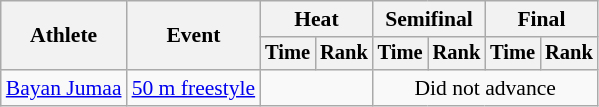<table class=wikitable style="font-size:90%">
<tr>
<th rowspan="2">Athlete</th>
<th rowspan="2">Event</th>
<th colspan="2">Heat</th>
<th colspan="2">Semifinal</th>
<th colspan="2">Final</th>
</tr>
<tr style="font-size:95%">
<th>Time</th>
<th>Rank</th>
<th>Time</th>
<th>Rank</th>
<th>Time</th>
<th>Rank</th>
</tr>
<tr align=center>
<td align=left><a href='#'>Bayan Jumaa</a></td>
<td align=left><a href='#'>50 m freestyle</a></td>
<td colspan=2></td>
<td colspan=4>Did not advance</td>
</tr>
</table>
